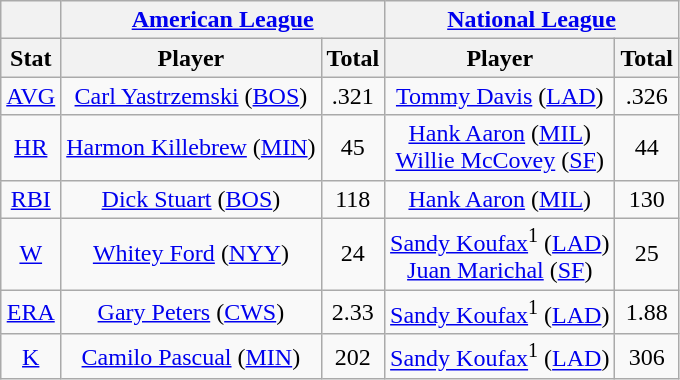<table class="wikitable" style="text-align:center;">
<tr>
<th></th>
<th colspan="2"><a href='#'>American League</a></th>
<th colspan="2"><a href='#'>National League</a></th>
</tr>
<tr>
<th>Stat</th>
<th>Player</th>
<th>Total</th>
<th>Player</th>
<th>Total</th>
</tr>
<tr>
<td><a href='#'>AVG</a></td>
<td><a href='#'>Carl Yastrzemski</a> (<a href='#'>BOS</a>)</td>
<td>.321</td>
<td><a href='#'>Tommy Davis</a> (<a href='#'>LAD</a>)</td>
<td>.326</td>
</tr>
<tr>
<td><a href='#'>HR</a></td>
<td><a href='#'>Harmon Killebrew</a> (<a href='#'>MIN</a>)</td>
<td>45</td>
<td><a href='#'>Hank Aaron</a> (<a href='#'>MIL</a>)<br><a href='#'>Willie McCovey</a> (<a href='#'>SF</a>)</td>
<td>44</td>
</tr>
<tr>
<td><a href='#'>RBI</a></td>
<td><a href='#'>Dick Stuart</a> (<a href='#'>BOS</a>)</td>
<td>118</td>
<td><a href='#'>Hank Aaron</a> (<a href='#'>MIL</a>)</td>
<td>130</td>
</tr>
<tr>
<td><a href='#'>W</a></td>
<td><a href='#'>Whitey Ford</a> (<a href='#'>NYY</a>)</td>
<td>24</td>
<td><a href='#'>Sandy Koufax</a><sup>1</sup> (<a href='#'>LAD</a>)<br><a href='#'>Juan Marichal</a> (<a href='#'>SF</a>)</td>
<td>25</td>
</tr>
<tr>
<td><a href='#'>ERA</a></td>
<td><a href='#'>Gary Peters</a> (<a href='#'>CWS</a>)</td>
<td>2.33</td>
<td><a href='#'>Sandy Koufax</a><sup>1</sup> (<a href='#'>LAD</a>)</td>
<td>1.88</td>
</tr>
<tr>
<td><a href='#'>K</a></td>
<td><a href='#'>Camilo Pascual</a> (<a href='#'>MIN</a>)</td>
<td>202</td>
<td><a href='#'>Sandy Koufax</a><sup>1</sup> (<a href='#'>LAD</a>)</td>
<td>306</td>
</tr>
</table>
